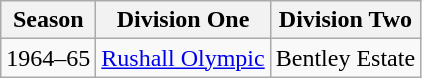<table class=wikitable>
<tr>
<th>Season</th>
<th>Division One</th>
<th>Division Two</th>
</tr>
<tr>
<td>1964–65</td>
<td><a href='#'>Rushall Olympic</a></td>
<td>Bentley Estate</td>
</tr>
</table>
